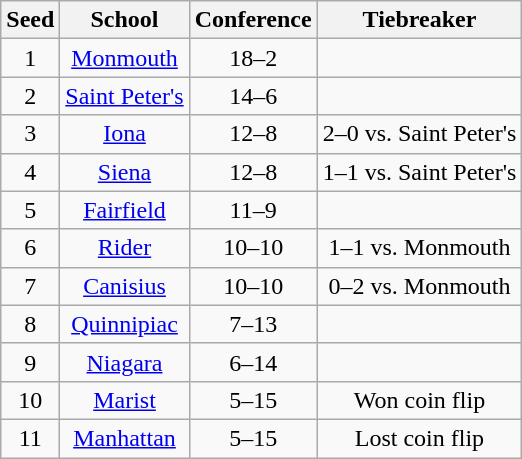<table class="wikitable" style="text-align:center">
<tr>
<th>Seed</th>
<th>School</th>
<th>Conference</th>
<th>Tiebreaker</th>
</tr>
<tr>
<td>1</td>
<td><a href='#'>Monmouth</a></td>
<td>18–2</td>
<td></td>
</tr>
<tr>
<td>2</td>
<td><a href='#'>Saint Peter's</a></td>
<td>14–6</td>
<td></td>
</tr>
<tr>
<td>3</td>
<td><a href='#'>Iona</a></td>
<td>12–8</td>
<td>2–0 vs. Saint Peter's</td>
</tr>
<tr>
<td>4</td>
<td><a href='#'>Siena</a></td>
<td>12–8</td>
<td>1–1 vs. Saint Peter's</td>
</tr>
<tr>
<td>5</td>
<td><a href='#'>Fairfield</a></td>
<td>11–9</td>
<td></td>
</tr>
<tr>
<td>6</td>
<td><a href='#'>Rider</a></td>
<td>10–10</td>
<td>1–1 vs. Monmouth</td>
</tr>
<tr>
<td>7</td>
<td><a href='#'>Canisius</a></td>
<td>10–10</td>
<td>0–2 vs. Monmouth</td>
</tr>
<tr>
<td>8</td>
<td><a href='#'>Quinnipiac</a></td>
<td>7–13</td>
<td></td>
</tr>
<tr>
<td>9</td>
<td><a href='#'>Niagara</a></td>
<td>6–14</td>
<td></td>
</tr>
<tr>
<td>10</td>
<td><a href='#'>Marist</a></td>
<td>5–15</td>
<td>Won coin flip</td>
</tr>
<tr>
<td>11</td>
<td><a href='#'>Manhattan</a></td>
<td>5–15</td>
<td>Lost coin flip</td>
</tr>
</table>
